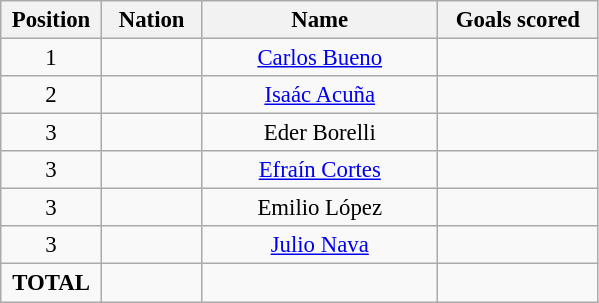<table class="wikitable" style="font-size: 95%; text-align: center;">
<tr>
<th width=60>Position</th>
<th width=60>Nation</th>
<th width=150>Name</th>
<th width=100>Goals scored</th>
</tr>
<tr>
<td>1</td>
<td></td>
<td><a href='#'>Carlos Bueno</a></td>
<td></td>
</tr>
<tr>
<td>2</td>
<td></td>
<td><a href='#'>Isaác Acuña</a></td>
<td></td>
</tr>
<tr>
<td>3</td>
<td></td>
<td>Eder Borelli</td>
<td></td>
</tr>
<tr>
<td>3</td>
<td></td>
<td><a href='#'>Efraín Cortes</a></td>
<td></td>
</tr>
<tr>
<td>3</td>
<td></td>
<td>Emilio López</td>
<td></td>
</tr>
<tr>
<td>3</td>
<td></td>
<td><a href='#'>Julio Nava</a></td>
<td></td>
</tr>
<tr>
<td><strong>TOTAL</strong></td>
<td></td>
<td></td>
<td></td>
</tr>
</table>
